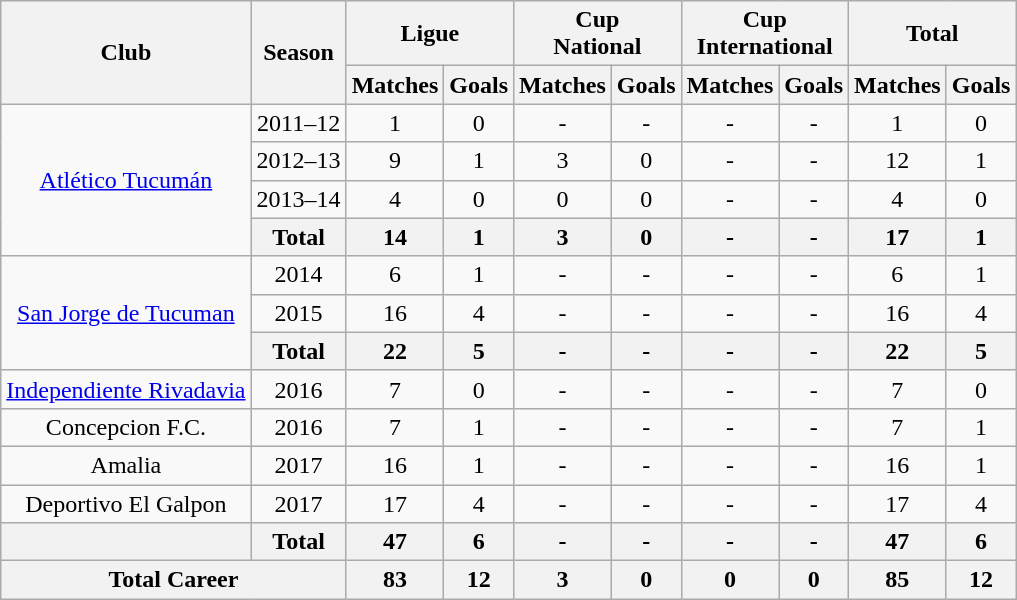<table class="wikitable" style="text-align: center;">
<tr>
<th rowspan="2">Club</th>
<th rowspan="2">Season</th>
<th colspan="2">Ligue</th>
<th colspan="2">Cup<br>National</th>
<th colspan="2">Cup<br>International</th>
<th colspan="2">Total</th>
</tr>
<tr>
<th>Matches</th>
<th>Goals</th>
<th>Matches</th>
<th>Goals</th>
<th>Matches</th>
<th>Goals</th>
<th>Matches</th>
<th>Goals</th>
</tr>
<tr>
<td rowspan="4" valign="center"><a href='#'>Atlético Tucumán</a></td>
<td>2011–12</td>
<td>1</td>
<td>0</td>
<td>-</td>
<td>-</td>
<td>-</td>
<td>-</td>
<td>1</td>
<td>0</td>
</tr>
<tr>
<td>2012–13</td>
<td>9</td>
<td>1</td>
<td>3</td>
<td>0</td>
<td>-</td>
<td>-</td>
<td>12</td>
<td>1</td>
</tr>
<tr>
<td>2013–14</td>
<td>4</td>
<td>0</td>
<td>0</td>
<td>0</td>
<td>-</td>
<td>-</td>
<td>4</td>
<td>0</td>
</tr>
<tr>
<th>Total</th>
<th>14</th>
<th>1</th>
<th>3</th>
<th>0</th>
<th>-</th>
<th>-</th>
<th>17</th>
<th>1</th>
</tr>
<tr>
<td rowspan="3" valign="center"><a href='#'>San Jorge de Tucuman</a></td>
<td>2014</td>
<td>6</td>
<td>1</td>
<td>-</td>
<td>-</td>
<td>-</td>
<td>-</td>
<td>6</td>
<td>1</td>
</tr>
<tr>
<td>2015</td>
<td>16</td>
<td>4</td>
<td>-</td>
<td>-</td>
<td>-</td>
<td>-</td>
<td>16</td>
<td>4</td>
</tr>
<tr>
<th>Total</th>
<th>22</th>
<th>5</th>
<th>-</th>
<th>-</th>
<th>-</th>
<th>-</th>
<th>22</th>
<th>5</th>
</tr>
<tr>
<td rowspan="1" valign="center"><a href='#'>Independiente Rivadavia</a></td>
<td>2016</td>
<td>7</td>
<td>0</td>
<td>-</td>
<td>-</td>
<td>-</td>
<td>-</td>
<td>7</td>
<td>0</td>
</tr>
<tr>
<td rowspan="1" valign="center">Concepcion F.C.</td>
<td>2016</td>
<td>7</td>
<td>1</td>
<td>-</td>
<td>-</td>
<td>-</td>
<td>-</td>
<td>7</td>
<td>1</td>
</tr>
<tr>
<td rowspan="1" valign="center">Amalia</td>
<td>2017</td>
<td>16</td>
<td>1</td>
<td>-</td>
<td>-</td>
<td>-</td>
<td>-</td>
<td>16</td>
<td>1</td>
</tr>
<tr>
<td rowspan="1" valign="center">Deportivo El Galpon</td>
<td>2017</td>
<td>17</td>
<td>4</td>
<td>-</td>
<td>-</td>
<td>-</td>
<td>-</td>
<td>17</td>
<td>4</td>
</tr>
<tr>
<th></th>
<th>Total</th>
<th>47</th>
<th>6</th>
<th>-</th>
<th>-</th>
<th>-</th>
<th>-</th>
<th>47</th>
<th>6</th>
</tr>
<tr>
<th colspan="2">Total Career</th>
<th>83</th>
<th>12</th>
<th>3</th>
<th>0</th>
<th>0</th>
<th>0</th>
<th>85</th>
<th>12</th>
</tr>
</table>
